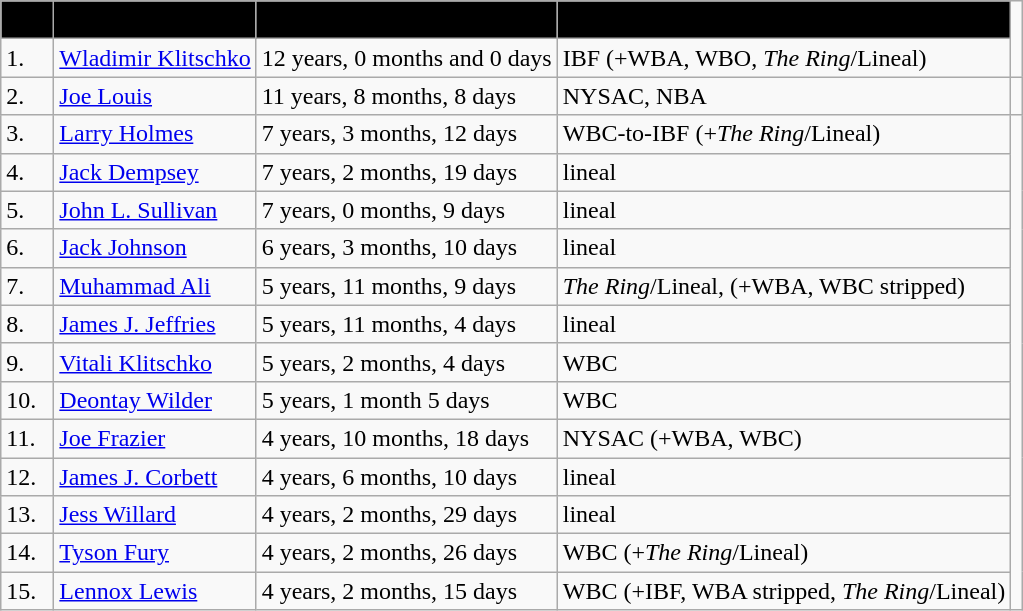<table class="wikitable sortable">
<tr>
<th style="background: #D1EEEE; background: black;« width=»10%"><span>Pos.</span></th>
<th style="background: #D1EEEE; background: black;« width=»10%"><span>Name</span></th>
<th style="background: #D1EEEE; background: black;« width=»10%"><span>Title Reign</span></th>
<th style="background: #D1EEEE; background: black;« width=»10%"><span>Title recognition</span></th>
</tr>
<tr>
<td>1.</td>
<td><a href='#'>Wladimir Klitschko</a></td>
<td>12 years, 0 months and 0 days</td>
<td>IBF (+WBA, WBO, <em>The Ring</em>/Lineal)</td>
</tr>
<tr>
<td>2.</td>
<td><a href='#'>Joe Louis</a></td>
<td>11 years, 8 months, 8 days</td>
<td>NYSAC, NBA</td>
<td></td>
</tr>
<tr>
<td>3.</td>
<td><a href='#'>Larry Holmes</a></td>
<td>7 years, 3 months, 12 days</td>
<td>WBC-to-IBF (+<em>The Ring</em>/Lineal)</td>
</tr>
<tr>
<td>4.</td>
<td><a href='#'>Jack Dempsey</a></td>
<td>7 years, 2 months, 19 days</td>
<td>lineal</td>
</tr>
<tr>
<td>5.</td>
<td><a href='#'>John L. Sullivan</a></td>
<td>7 years, 0 months, 9 days</td>
<td>lineal</td>
</tr>
<tr>
<td>6.</td>
<td><a href='#'>Jack Johnson</a></td>
<td>6 years, 3 months, 10 days</td>
<td>lineal</td>
</tr>
<tr>
<td>7.</td>
<td><a href='#'>Muhammad Ali</a></td>
<td>5 years, 11 months, 9 days</td>
<td><em>The Ring</em>/Lineal, (+WBA, WBC stripped)</td>
</tr>
<tr>
<td>8.</td>
<td><a href='#'>James J. Jeffries</a></td>
<td>5 years, 11 months, 4 days</td>
<td>lineal</td>
</tr>
<tr>
<td>9.</td>
<td><a href='#'>Vitali Klitschko</a></td>
<td>5 years, 2 months, 4 days</td>
<td>WBC</td>
</tr>
<tr>
<td>10.</td>
<td><a href='#'>Deontay Wilder</a></td>
<td>5 years, 1 month 5 days</td>
<td>WBC</td>
</tr>
<tr>
<td>11.</td>
<td><a href='#'>Joe Frazier</a></td>
<td>4 years, 10 months, 18 days</td>
<td>NYSAC (+WBA, WBC)</td>
</tr>
<tr>
<td>12.</td>
<td><a href='#'>James J. Corbett</a></td>
<td>4 years, 6 months, 10 days</td>
<td>lineal</td>
</tr>
<tr>
<td>13.</td>
<td><a href='#'>Jess Willard</a></td>
<td>4 years, 2 months, 29 days</td>
<td>lineal</td>
</tr>
<tr>
<td>14.</td>
<td><a href='#'>Tyson Fury</a></td>
<td>4 years, 2 months, 26 days</td>
<td>WBC (+<em>The Ring</em>/Lineal)</td>
</tr>
<tr>
<td>15.</td>
<td><a href='#'>Lennox Lewis</a></td>
<td>4 years, 2 months, 15 days</td>
<td>WBC (+IBF, WBA stripped, <em>The Ring</em>/Lineal)</td>
</tr>
</table>
